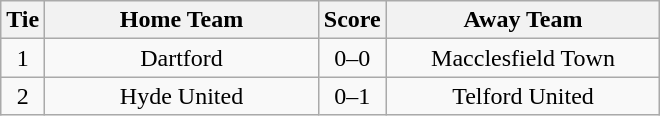<table class="wikitable" style="text-align:center;">
<tr>
<th width=20>Tie</th>
<th width=175>Home Team</th>
<th width=20>Score</th>
<th width=175>Away Team</th>
</tr>
<tr>
<td>1</td>
<td>Dartford</td>
<td>0–0</td>
<td>Macclesfield Town</td>
</tr>
<tr>
<td>2</td>
<td>Hyde United</td>
<td>0–1</td>
<td>Telford United</td>
</tr>
</table>
